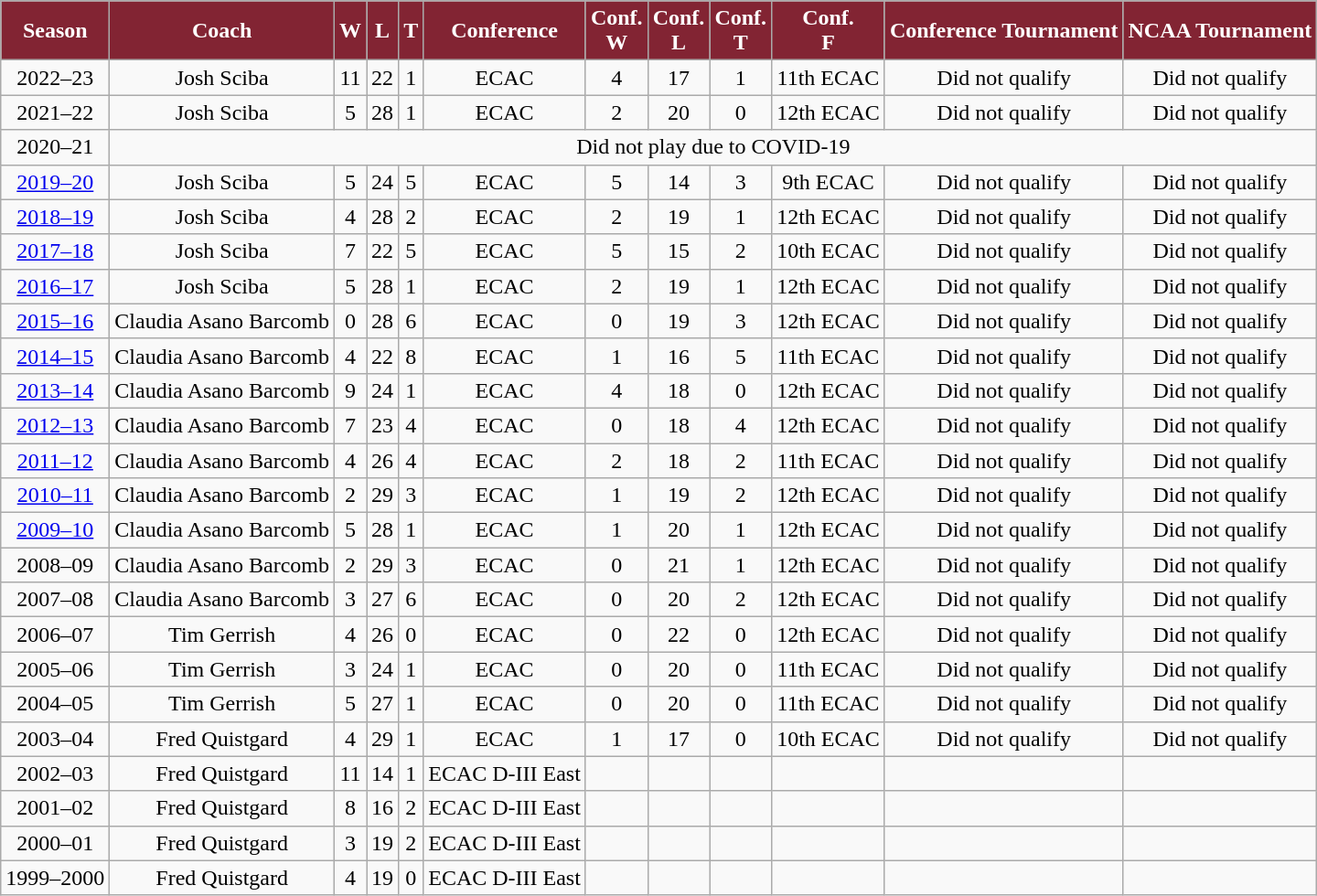<table class="wikitable">
<tr align="center"  style="background:#822433;color:white;">
<td><strong>Season</strong></td>
<td><strong>Coach</strong></td>
<td><strong>W</strong></td>
<td><strong>L</strong></td>
<td><strong>T</strong></td>
<td><strong>Conference</strong></td>
<td><strong>Conf. <br> W</strong></td>
<td><strong>Conf. <br> L</strong></td>
<td><strong>Conf. <br> T</strong></td>
<td><strong>Conf. <br> F</strong></td>
<td><strong>Conference Tournament</strong></td>
<td><strong>NCAA Tournament</strong></td>
</tr>
<tr align="center" bgcolor="">
<td>2022–23</td>
<td>Josh Sciba</td>
<td>11</td>
<td>22</td>
<td>1</td>
<td>ECAC</td>
<td>4</td>
<td>17</td>
<td>1</td>
<td>11th ECAC</td>
<td>Did not qualify</td>
<td>Did not qualify</td>
</tr>
<tr align="center" bgcolor="">
<td>2021–22</td>
<td>Josh Sciba</td>
<td>5</td>
<td>28</td>
<td>1</td>
<td>ECAC</td>
<td>2</td>
<td>20</td>
<td>0</td>
<td>12th ECAC</td>
<td>Did not qualify</td>
<td>Did not qualify</td>
</tr>
<tr align="center" bgcolor="">
<td>2020–21</td>
<td colspan="11">Did not play due to COVID-19</td>
</tr>
<tr align="center" bgcolor="">
<td><a href='#'>2019–20</a></td>
<td>Josh Sciba</td>
<td>5</td>
<td>24</td>
<td>5</td>
<td>ECAC</td>
<td>5</td>
<td>14</td>
<td>3</td>
<td>9th ECAC</td>
<td>Did not qualify</td>
<td>Did not qualify</td>
</tr>
<tr align="center" bgcolor="">
<td><a href='#'>2018–19</a></td>
<td>Josh Sciba</td>
<td>4</td>
<td>28</td>
<td>2</td>
<td>ECAC</td>
<td>2</td>
<td>19</td>
<td>1</td>
<td>12th ECAC</td>
<td>Did not qualify</td>
<td>Did not qualify</td>
</tr>
<tr align="center" bgcolor="">
<td><a href='#'>2017–18</a></td>
<td>Josh Sciba</td>
<td>7</td>
<td>22</td>
<td>5</td>
<td>ECAC</td>
<td>5</td>
<td>15</td>
<td>2</td>
<td>10th ECAC</td>
<td>Did not qualify</td>
<td>Did not qualify</td>
</tr>
<tr align="center" bgcolor="">
<td><a href='#'>2016–17</a></td>
<td>Josh Sciba</td>
<td>5</td>
<td>28</td>
<td>1</td>
<td>ECAC</td>
<td>2</td>
<td>19</td>
<td>1</td>
<td>12th ECAC</td>
<td>Did not qualify</td>
<td>Did not qualify</td>
</tr>
<tr align="center" bgcolor="">
<td><a href='#'>2015–16</a></td>
<td>Claudia Asano Barcomb</td>
<td>0</td>
<td>28</td>
<td>6</td>
<td>ECAC</td>
<td>0</td>
<td>19</td>
<td>3</td>
<td>12th ECAC</td>
<td>Did not qualify</td>
<td>Did not qualify</td>
</tr>
<tr align="center" bgcolor="">
<td><a href='#'>2014–15</a></td>
<td>Claudia Asano Barcomb</td>
<td>4</td>
<td>22</td>
<td>8</td>
<td>ECAC</td>
<td>1</td>
<td>16</td>
<td>5</td>
<td>11th ECAC</td>
<td>Did not qualify</td>
<td>Did not qualify</td>
</tr>
<tr align="center" bgcolor="">
<td><a href='#'>2013–14</a></td>
<td>Claudia Asano Barcomb</td>
<td>9</td>
<td>24</td>
<td>1</td>
<td>ECAC</td>
<td>4</td>
<td>18</td>
<td>0</td>
<td>12th ECAC</td>
<td>Did not qualify</td>
<td>Did not qualify</td>
</tr>
<tr align="center" bgcolor="">
<td><a href='#'>2012–13</a></td>
<td>Claudia Asano Barcomb</td>
<td>7</td>
<td>23</td>
<td>4</td>
<td>ECAC</td>
<td>0</td>
<td>18</td>
<td>4</td>
<td>12th ECAC</td>
<td>Did not qualify</td>
<td>Did not qualify</td>
</tr>
<tr align="center" bgcolor="">
<td><a href='#'>2011–12</a></td>
<td>Claudia Asano Barcomb</td>
<td>4</td>
<td>26</td>
<td>4</td>
<td>ECAC</td>
<td>2</td>
<td>18</td>
<td>2</td>
<td>11th ECAC</td>
<td>Did not qualify</td>
<td>Did not qualify</td>
</tr>
<tr align="center" bgcolor="">
<td><a href='#'>2010–11</a></td>
<td>Claudia Asano Barcomb</td>
<td>2</td>
<td>29</td>
<td>3</td>
<td>ECAC</td>
<td>1</td>
<td>19</td>
<td>2</td>
<td>12th ECAC</td>
<td>Did not qualify</td>
<td>Did not qualify</td>
</tr>
<tr align="center" bgcolor="">
<td><a href='#'>2009–10</a></td>
<td>Claudia Asano Barcomb</td>
<td>5</td>
<td>28</td>
<td>1</td>
<td>ECAC</td>
<td>1</td>
<td>20</td>
<td>1</td>
<td>12th ECAC</td>
<td>Did not qualify</td>
<td>Did not qualify</td>
</tr>
<tr align="center" bgcolor="">
<td>2008–09</td>
<td>Claudia Asano Barcomb</td>
<td>2</td>
<td>29</td>
<td>3</td>
<td>ECAC</td>
<td>0</td>
<td>21</td>
<td>1</td>
<td>12th ECAC</td>
<td>Did not qualify</td>
<td>Did not qualify</td>
</tr>
<tr align="center" bgcolor="">
<td>2007–08</td>
<td>Claudia Asano Barcomb</td>
<td>3</td>
<td>27</td>
<td>6</td>
<td>ECAC</td>
<td>0</td>
<td>20</td>
<td>2</td>
<td>12th ECAC</td>
<td>Did not qualify</td>
<td>Did not qualify</td>
</tr>
<tr align="center" bgcolor="">
<td>2006–07</td>
<td>Tim Gerrish</td>
<td>4</td>
<td>26</td>
<td>0</td>
<td>ECAC</td>
<td>0</td>
<td>22</td>
<td>0</td>
<td>12th ECAC</td>
<td>Did not qualify</td>
<td>Did not qualify</td>
</tr>
<tr align="center" bgcolor="">
<td>2005–06</td>
<td>Tim Gerrish</td>
<td>3</td>
<td>24</td>
<td>1</td>
<td>ECAC</td>
<td>0</td>
<td>20</td>
<td>0</td>
<td>11th ECAC</td>
<td>Did not qualify</td>
<td>Did not qualify</td>
</tr>
<tr align="center" bgcolor="">
<td>2004–05</td>
<td>Tim Gerrish</td>
<td>5</td>
<td>27</td>
<td>1</td>
<td>ECAC</td>
<td>0</td>
<td>20</td>
<td>0</td>
<td>11th ECAC</td>
<td>Did not qualify</td>
<td>Did not qualify</td>
</tr>
<tr align="center" bgcolor="">
<td>2003–04</td>
<td>Fred Quistgard</td>
<td>4</td>
<td>29</td>
<td>1</td>
<td>ECAC</td>
<td>1</td>
<td>17</td>
<td>0</td>
<td>10th ECAC</td>
<td>Did not qualify</td>
<td>Did not qualify</td>
</tr>
<tr align="center" bgcolor="">
<td>2002–03</td>
<td>Fred Quistgard</td>
<td>11</td>
<td>14</td>
<td>1</td>
<td>ECAC D-III East</td>
<td></td>
<td></td>
<td></td>
<td></td>
<td></td>
<td></td>
</tr>
<tr align="center" bgcolor="">
<td>2001–02</td>
<td>Fred Quistgard</td>
<td>8</td>
<td>16</td>
<td>2</td>
<td>ECAC D-III East</td>
<td></td>
<td></td>
<td></td>
<td></td>
<td></td>
<td></td>
</tr>
<tr align="center" bgcolor="">
<td>2000–01</td>
<td>Fred Quistgard</td>
<td>3</td>
<td>19</td>
<td>2</td>
<td>ECAC D-III East</td>
<td></td>
<td></td>
<td></td>
<td></td>
<td></td>
<td></td>
</tr>
<tr align="center" bgcolor="">
<td>1999–2000</td>
<td>Fred Quistgard</td>
<td>4</td>
<td>19</td>
<td>0</td>
<td>ECAC D-III East</td>
<td></td>
<td></td>
<td></td>
<td></td>
<td></td>
<td></td>
</tr>
</table>
